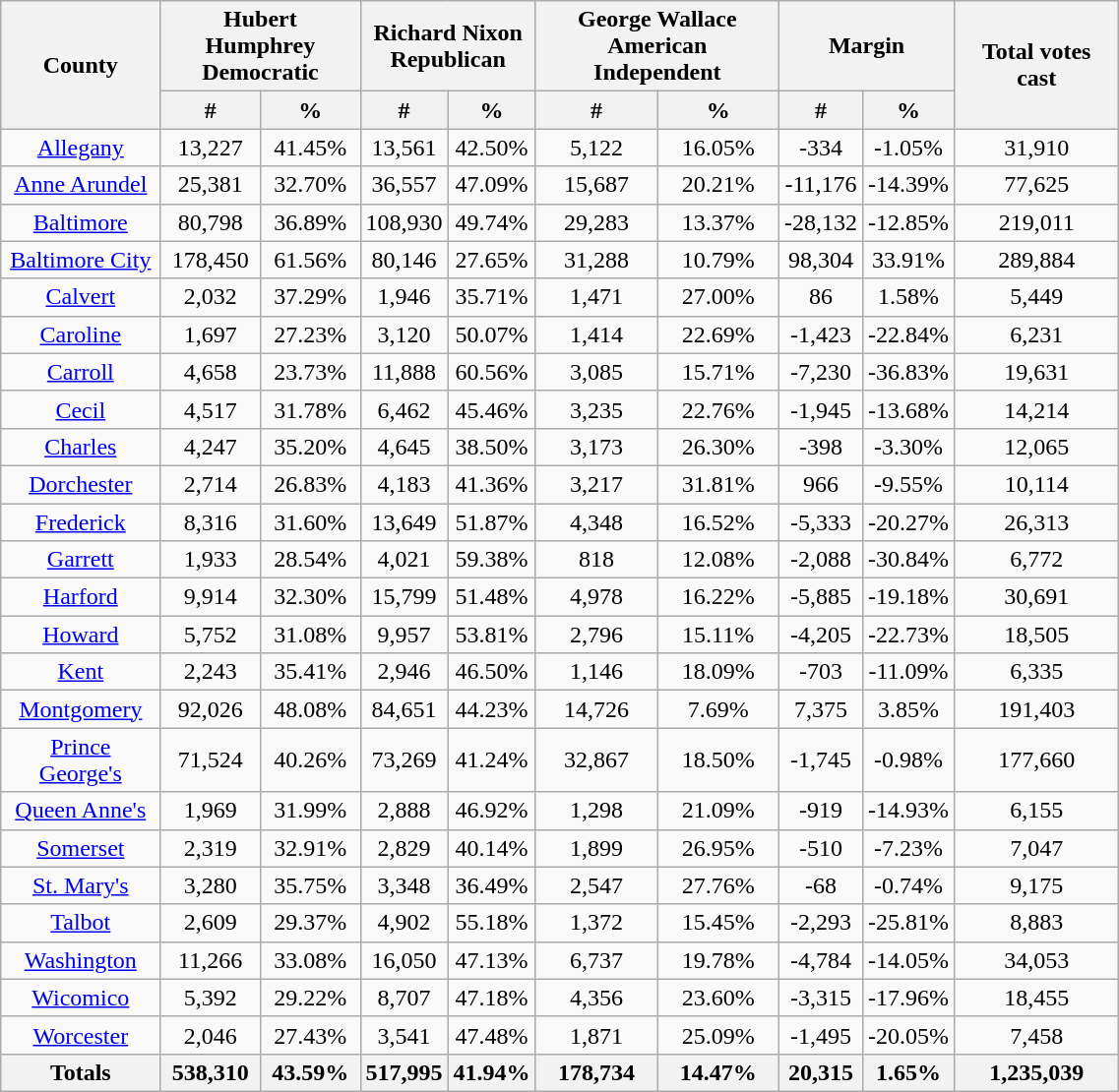<table width="60%"  class="wikitable sortable" style="text-align:center">
<tr>
<th style="text-align:center;" rowspan="2">County</th>
<th style="text-align:center;" colspan="2">Hubert Humphrey<br>Democratic</th>
<th style="text-align:center;" colspan="2">Richard Nixon<br>Republican</th>
<th style="text-align:center;" colspan="2">George Wallace<br>American Independent</th>
<th style="text-align:center;" colspan="2">Margin</th>
<th style="text-align:center;" rowspan="2">Total votes cast</th>
</tr>
<tr>
<th style="text-align:center;" data-sort-type="number">#</th>
<th style="text-align:center;" data-sort-type="number">%</th>
<th style="text-align:center;" data-sort-type="number">#</th>
<th style="text-align:center;" data-sort-type="number">%</th>
<th style="text-align:center;" data-sort-type="number">#</th>
<th style="text-align:center;" data-sort-type="number">%</th>
<th style="text-align:center;" data-sort-type="number">#</th>
<th style="text-align:center;" data-sort-type="number">%</th>
</tr>
<tr style="text-align:center;">
<td><a href='#'>Allegany</a></td>
<td>13,227</td>
<td>41.45%</td>
<td>13,561</td>
<td>42.50%</td>
<td>5,122</td>
<td>16.05%</td>
<td>-334</td>
<td>-1.05%</td>
<td>31,910</td>
</tr>
<tr style="text-align:center;">
<td><a href='#'>Anne Arundel</a></td>
<td>25,381</td>
<td>32.70%</td>
<td>36,557</td>
<td>47.09%</td>
<td>15,687</td>
<td>20.21%</td>
<td>-11,176</td>
<td>-14.39%</td>
<td>77,625</td>
</tr>
<tr style="text-align:center;">
<td><a href='#'>Baltimore</a></td>
<td>80,798</td>
<td>36.89%</td>
<td>108,930</td>
<td>49.74%</td>
<td>29,283</td>
<td>13.37%</td>
<td>-28,132</td>
<td>-12.85%</td>
<td>219,011</td>
</tr>
<tr style="text-align:center;">
<td><a href='#'>Baltimore City</a></td>
<td>178,450</td>
<td>61.56%</td>
<td>80,146</td>
<td>27.65%</td>
<td>31,288</td>
<td>10.79%</td>
<td>98,304</td>
<td>33.91%</td>
<td>289,884</td>
</tr>
<tr style="text-align:center;">
<td><a href='#'>Calvert</a></td>
<td>2,032</td>
<td>37.29%</td>
<td>1,946</td>
<td>35.71%</td>
<td>1,471</td>
<td>27.00%</td>
<td>86</td>
<td>1.58%</td>
<td>5,449</td>
</tr>
<tr style="text-align:center;">
<td><a href='#'>Caroline</a></td>
<td>1,697</td>
<td>27.23%</td>
<td>3,120</td>
<td>50.07%</td>
<td>1,414</td>
<td>22.69%</td>
<td>-1,423</td>
<td>-22.84%</td>
<td>6,231</td>
</tr>
<tr style="text-align:center;">
<td><a href='#'>Carroll</a></td>
<td>4,658</td>
<td>23.73%</td>
<td>11,888</td>
<td>60.56%</td>
<td>3,085</td>
<td>15.71%</td>
<td>-7,230</td>
<td>-36.83%</td>
<td>19,631</td>
</tr>
<tr style="text-align:center;">
<td><a href='#'>Cecil</a></td>
<td>4,517</td>
<td>31.78%</td>
<td>6,462</td>
<td>45.46%</td>
<td>3,235</td>
<td>22.76%</td>
<td>-1,945</td>
<td>-13.68%</td>
<td>14,214</td>
</tr>
<tr style="text-align:center;">
<td><a href='#'>Charles</a></td>
<td>4,247</td>
<td>35.20%</td>
<td>4,645</td>
<td>38.50%</td>
<td>3,173</td>
<td>26.30%</td>
<td>-398</td>
<td>-3.30%</td>
<td>12,065</td>
</tr>
<tr style="text-align:center;">
<td><a href='#'>Dorchester</a></td>
<td>2,714</td>
<td>26.83%</td>
<td>4,183</td>
<td>41.36%</td>
<td>3,217</td>
<td>31.81%</td>
<td>966</td>
<td>-9.55%</td>
<td>10,114</td>
</tr>
<tr style="text-align:center;">
<td><a href='#'>Frederick</a></td>
<td>8,316</td>
<td>31.60%</td>
<td>13,649</td>
<td>51.87%</td>
<td>4,348</td>
<td>16.52%</td>
<td>-5,333</td>
<td>-20.27%</td>
<td>26,313</td>
</tr>
<tr style="text-align:center;">
<td><a href='#'>Garrett</a></td>
<td>1,933</td>
<td>28.54%</td>
<td>4,021</td>
<td>59.38%</td>
<td>818</td>
<td>12.08%</td>
<td>-2,088</td>
<td>-30.84%</td>
<td>6,772</td>
</tr>
<tr style="text-align:center;">
<td><a href='#'>Harford</a></td>
<td>9,914</td>
<td>32.30%</td>
<td>15,799</td>
<td>51.48%</td>
<td>4,978</td>
<td>16.22%</td>
<td>-5,885</td>
<td>-19.18%</td>
<td>30,691</td>
</tr>
<tr style="text-align:center;">
<td><a href='#'>Howard</a></td>
<td>5,752</td>
<td>31.08%</td>
<td>9,957</td>
<td>53.81%</td>
<td>2,796</td>
<td>15.11%</td>
<td>-4,205</td>
<td>-22.73%</td>
<td>18,505</td>
</tr>
<tr style="text-align:center;">
<td><a href='#'>Kent</a></td>
<td>2,243</td>
<td>35.41%</td>
<td>2,946</td>
<td>46.50%</td>
<td>1,146</td>
<td>18.09%</td>
<td>-703</td>
<td>-11.09%</td>
<td>6,335</td>
</tr>
<tr style="text-align:center;">
<td><a href='#'>Montgomery</a></td>
<td>92,026</td>
<td>48.08%</td>
<td>84,651</td>
<td>44.23%</td>
<td>14,726</td>
<td>7.69%</td>
<td>7,375</td>
<td>3.85%</td>
<td>191,403</td>
</tr>
<tr style="text-align:center;">
<td><a href='#'>Prince George's</a></td>
<td>71,524</td>
<td>40.26%</td>
<td>73,269</td>
<td>41.24%</td>
<td>32,867</td>
<td>18.50%</td>
<td>-1,745</td>
<td>-0.98%</td>
<td>177,660</td>
</tr>
<tr style="text-align:center;">
<td><a href='#'>Queen Anne's</a></td>
<td>1,969</td>
<td>31.99%</td>
<td>2,888</td>
<td>46.92%</td>
<td>1,298</td>
<td>21.09%</td>
<td>-919</td>
<td>-14.93%</td>
<td>6,155</td>
</tr>
<tr style="text-align:center;">
<td><a href='#'>Somerset</a></td>
<td>2,319</td>
<td>32.91%</td>
<td>2,829</td>
<td>40.14%</td>
<td>1,899</td>
<td>26.95%</td>
<td>-510</td>
<td>-7.23%</td>
<td>7,047</td>
</tr>
<tr style="text-align:center;">
<td><a href='#'>St. Mary's</a></td>
<td>3,280</td>
<td>35.75%</td>
<td>3,348</td>
<td>36.49%</td>
<td>2,547</td>
<td>27.76%</td>
<td>-68</td>
<td>-0.74%</td>
<td>9,175</td>
</tr>
<tr style="text-align:center;">
<td><a href='#'>Talbot</a></td>
<td>2,609</td>
<td>29.37%</td>
<td>4,902</td>
<td>55.18%</td>
<td>1,372</td>
<td>15.45%</td>
<td>-2,293</td>
<td>-25.81%</td>
<td>8,883</td>
</tr>
<tr style="text-align:center;">
<td><a href='#'>Washington</a></td>
<td>11,266</td>
<td>33.08%</td>
<td>16,050</td>
<td>47.13%</td>
<td>6,737</td>
<td>19.78%</td>
<td>-4,784</td>
<td>-14.05%</td>
<td>34,053</td>
</tr>
<tr style="text-align:center;">
<td><a href='#'>Wicomico</a></td>
<td>5,392</td>
<td>29.22%</td>
<td>8,707</td>
<td>47.18%</td>
<td>4,356</td>
<td>23.60%</td>
<td>-3,315</td>
<td>-17.96%</td>
<td>18,455</td>
</tr>
<tr style="text-align:center;">
<td><a href='#'>Worcester</a></td>
<td>2,046</td>
<td>27.43%</td>
<td>3,541</td>
<td>47.48%</td>
<td>1,871</td>
<td>25.09%</td>
<td>-1,495</td>
<td>-20.05%</td>
<td>7,458</td>
</tr>
<tr style="text-align:center;">
<th>Totals</th>
<th>538,310</th>
<th>43.59%</th>
<th>517,995</th>
<th>41.94%</th>
<th>178,734</th>
<th>14.47%</th>
<th>20,315</th>
<th>1.65%</th>
<th>1,235,039</th>
</tr>
</table>
